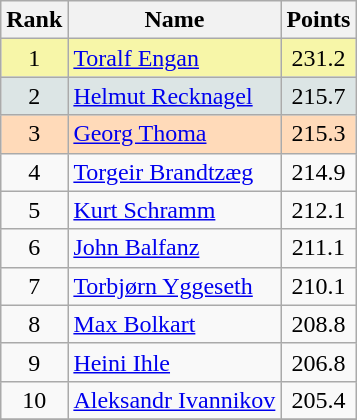<table class="wikitable sortable">
<tr>
<th align=Center>Rank</th>
<th>Name</th>
<th>Points</th>
</tr>
<tr style="background:#F7F6A8">
<td align=center>1</td>
<td> <a href='#'>Toralf Engan</a></td>
<td align=center>231.2</td>
</tr>
<tr style="background: #DCE5E5;">
<td align=center>2</td>
<td> <a href='#'>Helmut Recknagel</a></td>
<td align=center>215.7</td>
</tr>
<tr style="background: #FFDAB9;">
<td align=center>3</td>
<td> <a href='#'>Georg Thoma</a></td>
<td align=center>215.3</td>
</tr>
<tr>
<td align=center>4</td>
<td> <a href='#'>Torgeir Brandtzæg</a></td>
<td align=center>214.9</td>
</tr>
<tr>
<td align=center>5</td>
<td> <a href='#'>Kurt Schramm</a></td>
<td align=center>212.1</td>
</tr>
<tr>
<td align=center>6</td>
<td> <a href='#'>John Balfanz</a></td>
<td align=center>211.1</td>
</tr>
<tr>
<td align=center>7</td>
<td> <a href='#'>Torbjørn Yggeseth</a></td>
<td align=center>210.1</td>
</tr>
<tr>
<td align=center>8</td>
<td> <a href='#'>Max Bolkart</a></td>
<td align=center>208.8</td>
</tr>
<tr>
<td align=center>9</td>
<td> <a href='#'>Heini Ihle</a></td>
<td align=center>206.8</td>
</tr>
<tr>
<td align=center>10</td>
<td> <a href='#'>Aleksandr Ivannikov</a></td>
<td align=center>205.4</td>
</tr>
<tr>
</tr>
</table>
